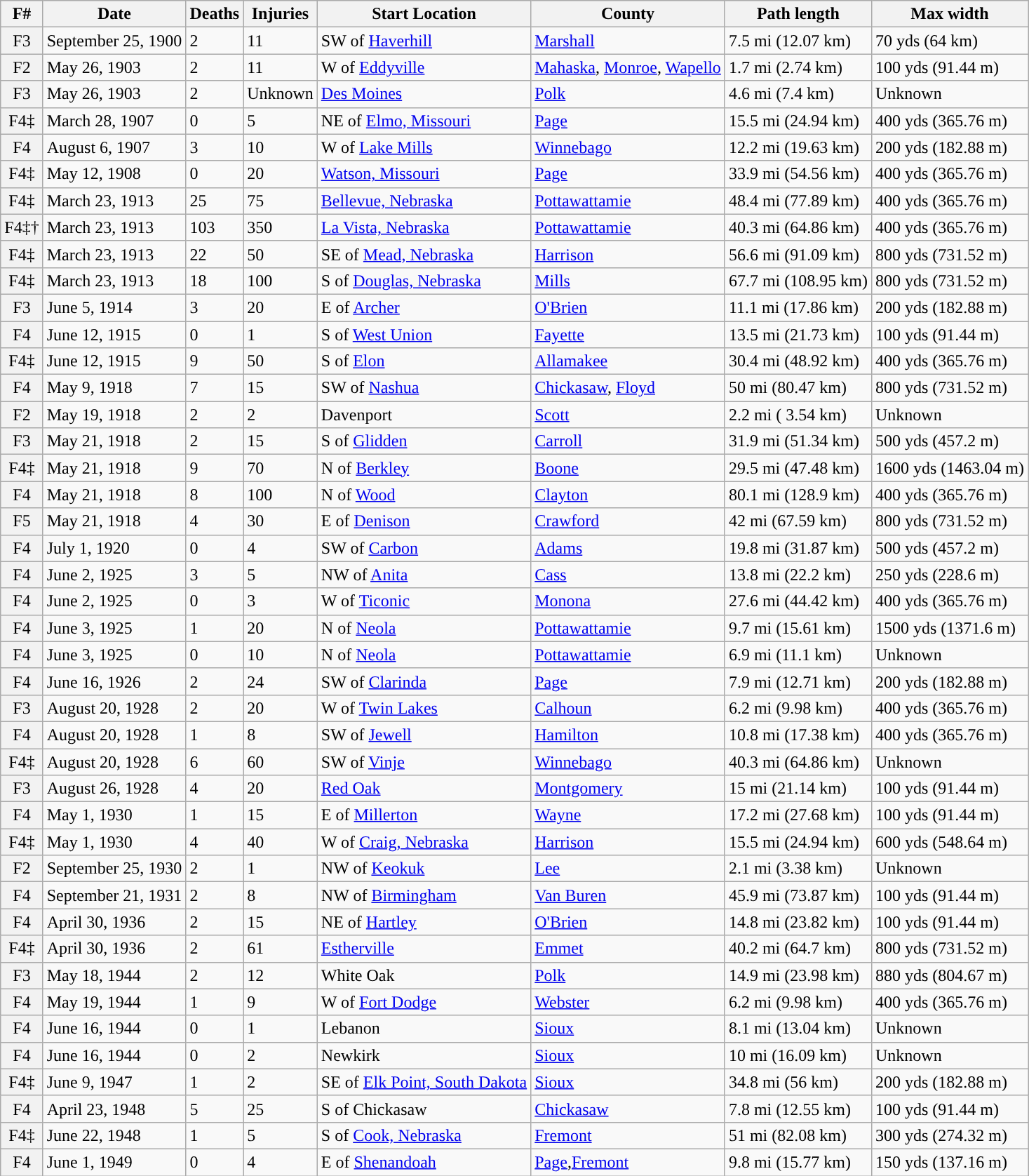<table class="wikitable sortable">
<tr>
<th scope="col">F#</th>
<th scope="col">Date</th>
<th scope="col">Deaths</th>
<th scope="col">Injuries</th>
<th scope="col">Start Location</th>
<th scope="col">County</th>
<th scope="col">Path length</th>
<th scope="col">Max width</th>
</tr>
<tr>
<th scope="row" rowspan="1" style="font-weight:normal; background-color:#">F3</th>
<td>September 25, 1900</td>
<td>2</td>
<td>11</td>
<td>SW of <a href='#'>Haverhill</a></td>
<td><a href='#'>Marshall</a></td>
<td>7.5 mi (12.07 km)</td>
<td>70 yds (64 km)</td>
</tr>
<tr>
<th scope="row" rowspan="1" style="font-weight:normal; background-color:#">F2</th>
<td>May 26, 1903</td>
<td>2</td>
<td>11</td>
<td>W of <a href='#'>Eddyville</a></td>
<td><a href='#'>Mahaska</a>, <a href='#'>Monroe</a>, <a href='#'>Wapello</a></td>
<td>1.7 mi (2.74 km)</td>
<td>100 yds (91.44 m)</td>
</tr>
<tr>
<th scope="row" rowspan="1" style="font-weight:normal; background-color:#">F3</th>
<td>May 26, 1903</td>
<td>2</td>
<td>Unknown</td>
<td><a href='#'>Des Moines</a></td>
<td><a href='#'>Polk</a></td>
<td>4.6 mi (7.4 km)</td>
<td>Unknown</td>
</tr>
<tr>
<th scope="row" rowspan="1" style="font-weight:normal; background-color:#">F4‡</th>
<td>March 28, 1907</td>
<td>0</td>
<td>5</td>
<td>NE of <a href='#'>Elmo, Missouri</a></td>
<td><a href='#'>Page</a></td>
<td>15.5 mi (24.94 km)</td>
<td>400 yds (365.76 m)</td>
</tr>
<tr>
<th scope="row" rowspan="1" style="font-weight:normal; background-color:#">F4</th>
<td>August 6, 1907</td>
<td>3</td>
<td>10</td>
<td>W of <a href='#'>Lake Mills</a></td>
<td><a href='#'>Winnebago</a></td>
<td>12.2 mi (19.63 km)</td>
<td>200 yds (182.88 m)</td>
</tr>
<tr>
<th scope="row" rowspan="1" style="font-weight:normal; background-color:#">F4‡</th>
<td>May 12, 1908</td>
<td>0</td>
<td>20</td>
<td><a href='#'>Watson, Missouri</a></td>
<td><a href='#'>Page</a></td>
<td>33.9 mi (54.56 km)</td>
<td>400 yds (365.76 m)</td>
</tr>
<tr>
<th scope="row" rowspan="1" style="font-weight:normal; background-color:#">F4‡</th>
<td>March 23, 1913</td>
<td>25</td>
<td>75</td>
<td><a href='#'>Bellevue, Nebraska</a></td>
<td><a href='#'>Pottawattamie</a></td>
<td>48.4 mi (77.89 km)</td>
<td>400 yds (365.76 m)</td>
</tr>
<tr>
<th scope="row" rowspan="1" style="font-weight:normal; background-color:#">F4‡†</th>
<td>March 23, 1913</td>
<td>103</td>
<td>350</td>
<td><a href='#'>La Vista, Nebraska</a></td>
<td><a href='#'>Pottawattamie</a></td>
<td>40.3 mi (64.86 km)</td>
<td>400 yds (365.76 m)</td>
</tr>
<tr>
<th scope="row" rowspan="1" style="font-weight:normal; background-color:#">F4‡</th>
<td>March 23, 1913</td>
<td>22</td>
<td>50</td>
<td>SE of <a href='#'>Mead, Nebraska</a></td>
<td><a href='#'>Harrison</a></td>
<td>56.6 mi (91.09 km)</td>
<td>800 yds (731.52 m)</td>
</tr>
<tr>
<th scope="row" rowspan="1" style="font-weight:normal; background-color:#">F4‡</th>
<td>March 23, 1913</td>
<td>18</td>
<td>100</td>
<td>S of <a href='#'>Douglas, Nebraska</a></td>
<td><a href='#'>Mills</a></td>
<td>67.7 mi (108.95 km)</td>
<td>800 yds (731.52 m)</td>
</tr>
<tr>
<th scope="row" rowspan="1" style="font-weight:normal; background-color:#">F3</th>
<td>June 5, 1914</td>
<td>3</td>
<td>20</td>
<td>E of <a href='#'>Archer</a></td>
<td><a href='#'> O'Brien</a></td>
<td>11.1 mi (17.86 km)</td>
<td>200 yds (182.88 m)</td>
</tr>
<tr>
<th scope="row" rowspan="1" style="font-weight:normal; background-color:#">F4</th>
<td>June 12, 1915</td>
<td>0</td>
<td>1</td>
<td>S of <a href='#'>West Union</a></td>
<td><a href='#'>Fayette</a></td>
<td>13.5 mi (21.73 km)</td>
<td>100 yds (91.44 m)</td>
</tr>
<tr>
<th scope="row" rowspan="1" style="font-weight:normal; background-color:#">F4‡</th>
<td>June 12, 1915</td>
<td>9</td>
<td>50</td>
<td>S of <a href='#'>Elon</a></td>
<td><a href='#'>Allamakee</a></td>
<td>30.4 mi (48.92 km)</td>
<td>400 yds (365.76 m)</td>
</tr>
<tr>
<th scope="row" rowspan="1" style="font-weight:normal; background-color:#">F4</th>
<td>May 9, 1918</td>
<td>7</td>
<td>15</td>
<td>SW of <a href='#'>Nashua</a></td>
<td><a href='#'>Chickasaw</a>, <a href='#'>Floyd</a></td>
<td>50 mi (80.47 km)</td>
<td>800 yds (731.52 m)</td>
</tr>
<tr>
<th scope="row" rowspan="1" style="font-weight:normal; background-color:#">F2</th>
<td>May 19, 1918</td>
<td>2</td>
<td>2</td>
<td>Davenport</td>
<td><a href='#'>Scott</a></td>
<td>2.2 mi ( 3.54 km)</td>
<td>Unknown</td>
</tr>
<tr>
<th scope="row" rowspan="1" style="font-weight:normal; background-color:#">F3</th>
<td>May 21, 1918</td>
<td>2</td>
<td>15</td>
<td>S of <a href='#'>Glidden</a></td>
<td><a href='#'>Carroll</a></td>
<td>31.9 mi (51.34 km)</td>
<td>500 yds (457.2 m)</td>
</tr>
<tr>
<th scope="row" rowspan="1" style="font-weight:normal; background-color:#">F4‡</th>
<td>May 21, 1918</td>
<td>9</td>
<td>70</td>
<td>N of <a href='#'>Berkley</a></td>
<td><a href='#'>Boone</a></td>
<td>29.5 mi (47.48 km)</td>
<td>1600 yds (1463.04 m)</td>
</tr>
<tr>
<th scope="row" rowspan="1" style="font-weight:normal; background-color:#">F4</th>
<td>May 21, 1918</td>
<td>8</td>
<td>100</td>
<td>N of <a href='#'>Wood</a></td>
<td><a href='#'>Clayton</a></td>
<td>80.1 mi (128.9 km)</td>
<td>400 yds (365.76 m)</td>
</tr>
<tr>
<th scope="row" rowspan="1" style="font-weight:normal; background-color:#">F5</th>
<td>May 21, 1918</td>
<td>4</td>
<td>30</td>
<td>E of <a href='#'>Denison</a></td>
<td><a href='#'>Crawford</a></td>
<td>42 mi (67.59 km)</td>
<td>800 yds (731.52 m)</td>
</tr>
<tr>
<th scope="row" rowspan="1" style="font-weight:normal; background-color:#">F4</th>
<td>July 1, 1920</td>
<td>0</td>
<td>4</td>
<td>SW of <a href='#'>Carbon</a></td>
<td><a href='#'>Adams</a></td>
<td>19.8 mi (31.87 km)</td>
<td>500 yds (457.2 m)</td>
</tr>
<tr>
<th scope="row" rowspan="1" style="font-weight:normal; background-color:#">F4</th>
<td>June 2, 1925</td>
<td>3</td>
<td>5</td>
<td>NW of <a href='#'>Anita</a></td>
<td><a href='#'>Cass</a></td>
<td>13.8 mi (22.2 km)</td>
<td>250 yds (228.6 m)</td>
</tr>
<tr>
<th scope="row" rowspan="1" style="font-weight:normal; background-color:#">F4</th>
<td>June 2, 1925</td>
<td>0</td>
<td>3</td>
<td>W of <a href='#'>Ticonic</a></td>
<td><a href='#'>Monona</a></td>
<td>27.6 mi (44.42 km)</td>
<td>400 yds (365.76 m)</td>
</tr>
<tr>
<th scope="row" rowspan="1" style="font-weight:normal; background-color:#">F4</th>
<td>June 3, 1925</td>
<td>1</td>
<td>20</td>
<td>N of <a href='#'>Neola</a></td>
<td><a href='#'>Pottawattamie</a></td>
<td>9.7 mi (15.61 km)</td>
<td>1500 yds (1371.6 m)</td>
</tr>
<tr>
<th scope="row" rowspan="1" style="font-weight:normal; background-color:#">F4</th>
<td>June 3, 1925</td>
<td>0</td>
<td>10</td>
<td>N of <a href='#'>Neola</a></td>
<td><a href='#'>Pottawattamie</a></td>
<td>6.9 mi (11.1 km)</td>
<td>Unknown</td>
</tr>
<tr>
<th scope="row" rowspan="1" style="font-weight:normal; background-color:#">F4</th>
<td>June 16, 1926</td>
<td>2</td>
<td>24</td>
<td>SW of <a href='#'>Clarinda</a></td>
<td><a href='#'>Page</a></td>
<td>7.9 mi (12.71 km)</td>
<td>200 yds (182.88 m)</td>
</tr>
<tr>
<th scope="row" rowspan="1" style="font-weight:normal; background-color:#">F3</th>
<td>August 20, 1928</td>
<td>2</td>
<td>20</td>
<td>W of <a href='#'>Twin Lakes</a></td>
<td><a href='#'>Calhoun</a></td>
<td>6.2 mi (9.98 km)</td>
<td>400 yds (365.76 m)</td>
</tr>
<tr>
<th scope="row" rowspan="1" style="font-weight:normal; background-color:#">F4</th>
<td>August 20, 1928</td>
<td>1</td>
<td>8</td>
<td>SW of <a href='#'>Jewell</a></td>
<td><a href='#'>Hamilton</a></td>
<td>10.8 mi (17.38 km)</td>
<td>400 yds (365.76 m)</td>
</tr>
<tr>
<th scope="row" rowspan="1" style="font-weight:normal; background-color:#">F4‡</th>
<td>August 20, 1928</td>
<td>6</td>
<td>60</td>
<td>SW of <a href='#'>Vinje</a></td>
<td><a href='#'>Winnebago</a></td>
<td>40.3 mi (64.86 km)</td>
<td>Unknown</td>
</tr>
<tr>
<th scope="row" rowspan="1" style="font-weight:normal; background-color:#">F3</th>
<td>August 26, 1928</td>
<td>4</td>
<td>20</td>
<td><a href='#'>Red Oak</a></td>
<td><a href='#'>Montgomery</a></td>
<td>15 mi (21.14 km)</td>
<td>100 yds (91.44 m)</td>
</tr>
<tr>
<th scope="row" rowspan="1" style="font-weight:normal; background-color:#">F4</th>
<td>May 1, 1930</td>
<td>1</td>
<td>15</td>
<td>E of <a href='#'>Millerton</a></td>
<td><a href='#'>Wayne</a></td>
<td>17.2 mi (27.68 km)</td>
<td>100 yds (91.44 m)</td>
</tr>
<tr>
<th scope="row" rowspan="1" style="font-weight:normal; background-color:#">F4‡</th>
<td>May 1, 1930</td>
<td>4</td>
<td>40</td>
<td>W of <a href='#'>Craig, Nebraska</a></td>
<td><a href='#'>Harrison</a></td>
<td>15.5 mi (24.94 km)</td>
<td>600 yds (548.64 m)</td>
</tr>
<tr>
<th scope="row" rowspan="1" style="font-weight:normal; background-color:#">F2</th>
<td>September 25, 1930</td>
<td>2</td>
<td>1</td>
<td>NW of <a href='#'>Keokuk</a></td>
<td><a href='#'>Lee</a></td>
<td>2.1 mi (3.38 km)</td>
<td>Unknown</td>
</tr>
<tr>
<th scope="row" rowspan="1" style="font-weight:normal; background-color:#">F4</th>
<td>September 21, 1931</td>
<td>2</td>
<td>8</td>
<td>NW of <a href='#'>Birmingham</a></td>
<td><a href='#'>Van Buren</a></td>
<td>45.9 mi (73.87 km)</td>
<td>100 yds (91.44 m)</td>
</tr>
<tr>
<th scope="row" rowspan="1" style="font-weight:normal; background-color:#">F4</th>
<td>April 30, 1936</td>
<td>2</td>
<td>15</td>
<td>NE of <a href='#'>Hartley</a></td>
<td><a href='#'>O'Brien</a></td>
<td>14.8 mi (23.82 km)</td>
<td>100 yds (91.44 m)</td>
</tr>
<tr>
<th scope="row" rowspan="1" style="font-weight:normal; background-color:#">F4‡</th>
<td>April 30, 1936</td>
<td>2</td>
<td>61</td>
<td><a href='#'>Estherville</a></td>
<td><a href='#'>Emmet</a></td>
<td>40.2 mi (64.7 km)</td>
<td>800 yds (731.52 m)</td>
</tr>
<tr>
<th scope="row" rowspan="1" style="font-weight:normal; background-color:#">F3</th>
<td>May 18, 1944</td>
<td>2</td>
<td>12</td>
<td>White Oak</td>
<td><a href='#'>Polk</a></td>
<td>14.9 mi (23.98 km)</td>
<td>880 yds (804.67 m)</td>
</tr>
<tr>
<th scope="row" rowspan="1" style="font-weight:normal; background-color:#">F4</th>
<td>May 19, 1944</td>
<td>1</td>
<td>9</td>
<td>W of <a href='#'>Fort Dodge</a></td>
<td><a href='#'>Webster</a></td>
<td>6.2 mi (9.98 km)</td>
<td>400 yds (365.76 m)</td>
</tr>
<tr>
<th scope="row" rowspan="1" style="font-weight:normal; background-color:#">F4</th>
<td>June 16, 1944</td>
<td>0</td>
<td>1</td>
<td>Lebanon</td>
<td><a href='#'>Sioux</a></td>
<td>8.1 mi (13.04 km)</td>
<td>Unknown</td>
</tr>
<tr>
<th scope="row" rowspan="1" style="font-weight:normal; background-color:#">F4</th>
<td>June 16, 1944</td>
<td>0</td>
<td>2</td>
<td>Newkirk</td>
<td><a href='#'>Sioux</a></td>
<td>10 mi (16.09 km)</td>
<td>Unknown</td>
</tr>
<tr>
<th scope="row" rowspan="1" style="font-weight:normal; background-color:#">F4‡</th>
<td>June 9, 1947</td>
<td>1</td>
<td>2</td>
<td>SE of <a href='#'>Elk Point, South Dakota</a></td>
<td><a href='#'>Sioux</a></td>
<td>34.8 mi (56 km)</td>
<td>200 yds (182.88 m)</td>
</tr>
<tr>
<th scope="row" rowspan="1" style="font-weight:normal; background-color:#">F4</th>
<td>April 23, 1948</td>
<td>5</td>
<td>25</td>
<td>S of Chickasaw</td>
<td><a href='#'>Chickasaw</a></td>
<td>7.8 mi (12.55 km)</td>
<td>100 yds (91.44 m)</td>
</tr>
<tr>
<th scope="row" rowspan="1" style="font-weight:normal; background-color:#">F4‡</th>
<td>June 22, 1948</td>
<td>1</td>
<td>5</td>
<td>S of <a href='#'>Cook, Nebraska</a></td>
<td><a href='#'>Fremont</a></td>
<td>51 mi (82.08 km)</td>
<td>300 yds (274.32 m)</td>
</tr>
<tr>
<th scope="row" rowspan="1" style="font-weight:normal; background-color:#">F4</th>
<td>June 1, 1949</td>
<td>0</td>
<td>4</td>
<td>E of <a href='#'>Shenandoah</a></td>
<td><a href='#'>Page</a>,<a href='#'>Fremont</a></td>
<td>9.8 mi (15.77 km)</td>
<td>150 yds (137.16 m)</td>
</tr>
</table>
